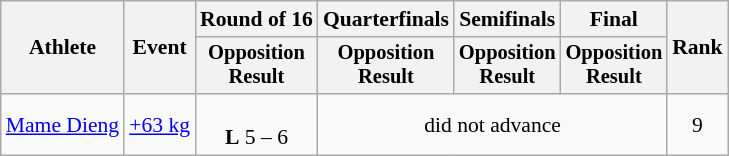<table class="wikitable" style="font-size:90%;">
<tr>
<th rowspan=2>Athlete</th>
<th rowspan=2>Event</th>
<th>Round of 16</th>
<th>Quarterfinals</th>
<th>Semifinals</th>
<th>Final</th>
<th rowspan=2>Rank</th>
</tr>
<tr style="font-size:95%">
<th>Opposition<br>Result</th>
<th>Opposition<br>Result</th>
<th>Opposition<br>Result</th>
<th>Opposition<br>Result</th>
</tr>
<tr align=center>
<td align=left><a href='#'>Mame Dieng</a></td>
<td align=left><a href='#'>+63 kg</a></td>
<td><br><strong>L</strong> 5 – 6</td>
<td colspan=3>did not advance</td>
<td>9</td>
</tr>
</table>
